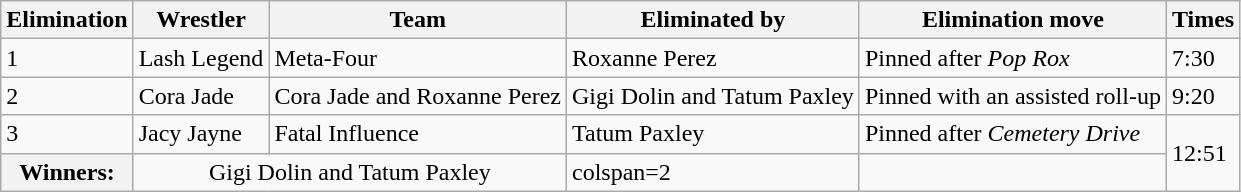<table class="wikitable" border="1">
<tr>
<th>Elimination</th>
<th>Wrestler</th>
<th>Team</th>
<th>Eliminated by</th>
<th>Elimination move</th>
<th>Times</th>
</tr>
<tr>
<td>1</td>
<td>Lash Legend</td>
<td>Meta-Four</td>
<td>Roxanne Perez</td>
<td>Pinned after <em>Pop Rox</em></td>
<td>7:30</td>
</tr>
<tr>
<td>2</td>
<td>Cora Jade</td>
<td>Cora Jade and Roxanne Perez</td>
<td>Gigi Dolin and Tatum Paxley</td>
<td>Pinned with an assisted roll-up</td>
<td>9:20</td>
</tr>
<tr>
<td>3</td>
<td>Jacy Jayne</td>
<td>Fatal Influence</td>
<td>Tatum Paxley</td>
<td>Pinned after <em>Cemetery Drive</em></td>
<td rowspan=2>12:51</td>
</tr>
<tr>
<th>Winners:</th>
<td colspan=2 align=center>Gigi Dolin and Tatum Paxley</td>
<td>colspan=2 </td>
</tr>
</table>
